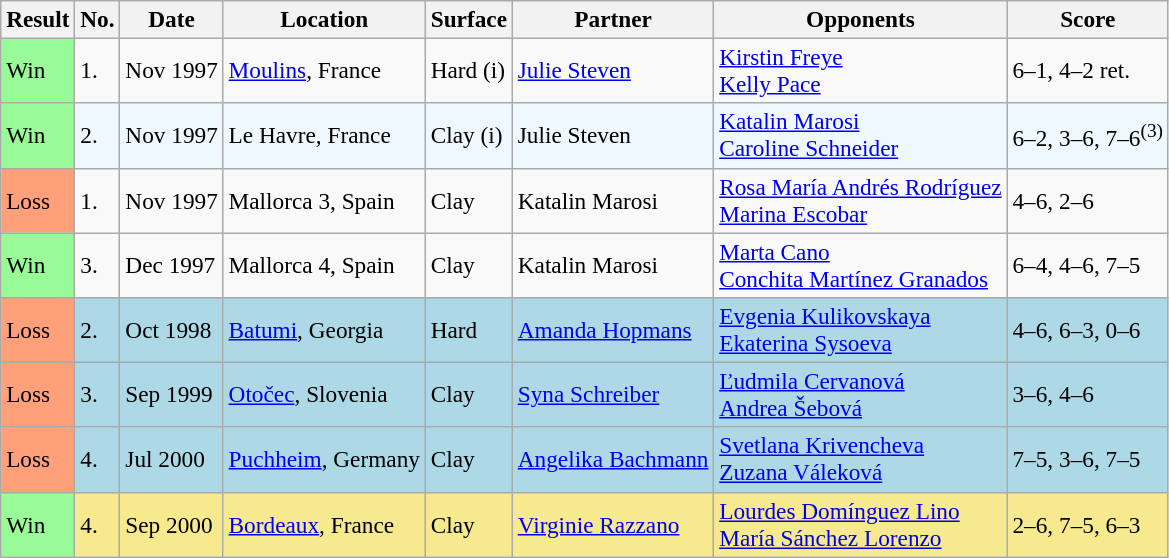<table class="sortable wikitable" style="font-size:97%;">
<tr>
<th>Result</th>
<th>No.</th>
<th>Date</th>
<th>Location</th>
<th>Surface</th>
<th>Partner</th>
<th>Opponents</th>
<th class="unsortable">Score</th>
</tr>
<tr>
<td style="background:#98fb98;">Win</td>
<td>1.</td>
<td>Nov 1997</td>
<td><a href='#'>Moulins</a>, France</td>
<td>Hard (i)</td>
<td> <a href='#'>Julie Steven</a></td>
<td> <a href='#'>Kirstin Freye</a> <br>  <a href='#'>Kelly Pace</a></td>
<td>6–1, 4–2 ret.</td>
</tr>
<tr style="background:#f0f8ff;">
<td style="background:#98fb98;">Win</td>
<td>2.</td>
<td>Nov 1997</td>
<td>Le Havre, France</td>
<td>Clay (i)</td>
<td> Julie Steven</td>
<td> <a href='#'>Katalin Marosi</a> <br>  <a href='#'>Caroline Schneider</a></td>
<td>6–2, 3–6, 7–6<sup>(3)</sup></td>
</tr>
<tr>
<td style="background:#ffa07a;">Loss</td>
<td>1.</td>
<td>Nov 1997</td>
<td>Mallorca 3, Spain</td>
<td>Clay</td>
<td> Katalin Marosi</td>
<td> <a href='#'>Rosa María Andrés Rodríguez</a> <br>  <a href='#'>Marina Escobar</a></td>
<td>4–6, 2–6</td>
</tr>
<tr>
<td style="background:#98fb98;">Win</td>
<td>3.</td>
<td>Dec 1997</td>
<td>Mallorca 4, Spain</td>
<td>Clay</td>
<td> Katalin Marosi</td>
<td> <a href='#'>Marta Cano</a> <br>  <a href='#'>Conchita Martínez Granados</a></td>
<td>6–4, 4–6, 7–5</td>
</tr>
<tr style="background:lightblue;">
<td style="background:#ffa07a;">Loss</td>
<td>2.</td>
<td>Oct 1998</td>
<td><a href='#'>Batumi</a>, Georgia</td>
<td>Hard</td>
<td> <a href='#'>Amanda Hopmans</a></td>
<td> <a href='#'>Evgenia Kulikovskaya</a> <br>  <a href='#'>Ekaterina Sysoeva</a></td>
<td>4–6, 6–3, 0–6</td>
</tr>
<tr style="background:lightblue;">
<td style="background:#ffa07a;">Loss</td>
<td>3.</td>
<td>Sep 1999</td>
<td><a href='#'>Otočec</a>, Slovenia</td>
<td>Clay</td>
<td> <a href='#'>Syna Schreiber</a></td>
<td> <a href='#'>Ľudmila Cervanová</a> <br>  <a href='#'>Andrea Šebová</a></td>
<td>3–6, 4–6</td>
</tr>
<tr style="background:lightblue;">
<td style="background:#ffa07a;">Loss</td>
<td>4.</td>
<td>Jul 2000</td>
<td><a href='#'>Puchheim</a>, Germany</td>
<td>Clay</td>
<td> <a href='#'>Angelika Bachmann</a></td>
<td> <a href='#'>Svetlana Krivencheva</a> <br>  <a href='#'>Zuzana Váleková</a></td>
<td>7–5, 3–6, 7–5</td>
</tr>
<tr style="background:#f7e98e;">
<td style="background:#98fb98;">Win</td>
<td>4.</td>
<td>Sep 2000</td>
<td><a href='#'>Bordeaux</a>, France</td>
<td>Clay</td>
<td> <a href='#'>Virginie Razzano</a></td>
<td> <a href='#'>Lourdes Domínguez Lino</a> <br>  <a href='#'>María Sánchez Lorenzo</a></td>
<td>2–6, 7–5, 6–3</td>
</tr>
</table>
